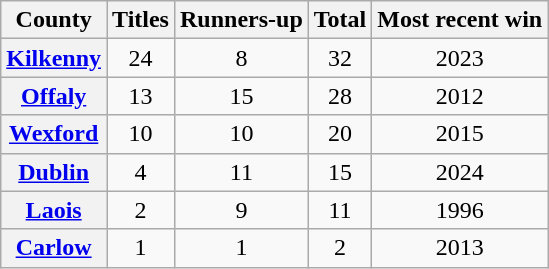<table class="wikitable plainrowheaders sortable">
<tr>
<th scope="col">County</th>
<th scope="col">Titles</th>
<th scope="col">Runners-up</th>
<th scope="col">Total</th>
<th>Most recent win</th>
</tr>
<tr align="center">
<th scope="row"> <a href='#'>Kilkenny</a></th>
<td>24</td>
<td>8</td>
<td>32</td>
<td>2023</td>
</tr>
<tr align="center">
<th scope="row"> <a href='#'>Offaly</a></th>
<td>13</td>
<td>15</td>
<td>28</td>
<td>2012</td>
</tr>
<tr align="center">
<th scope="row"> <a href='#'>Wexford</a></th>
<td>10</td>
<td>10</td>
<td>20</td>
<td>2015</td>
</tr>
<tr align="center">
<th scope="row"> <a href='#'>Dublin</a></th>
<td>4</td>
<td>11</td>
<td>15</td>
<td>2024</td>
</tr>
<tr align="center">
<th scope="row"> <a href='#'>Laois</a></th>
<td>2</td>
<td>9</td>
<td>11</td>
<td>1996</td>
</tr>
<tr align="center">
<th scope="row"> <a href='#'>Carlow</a></th>
<td>1</td>
<td>1</td>
<td>2</td>
<td>2013</td>
</tr>
</table>
